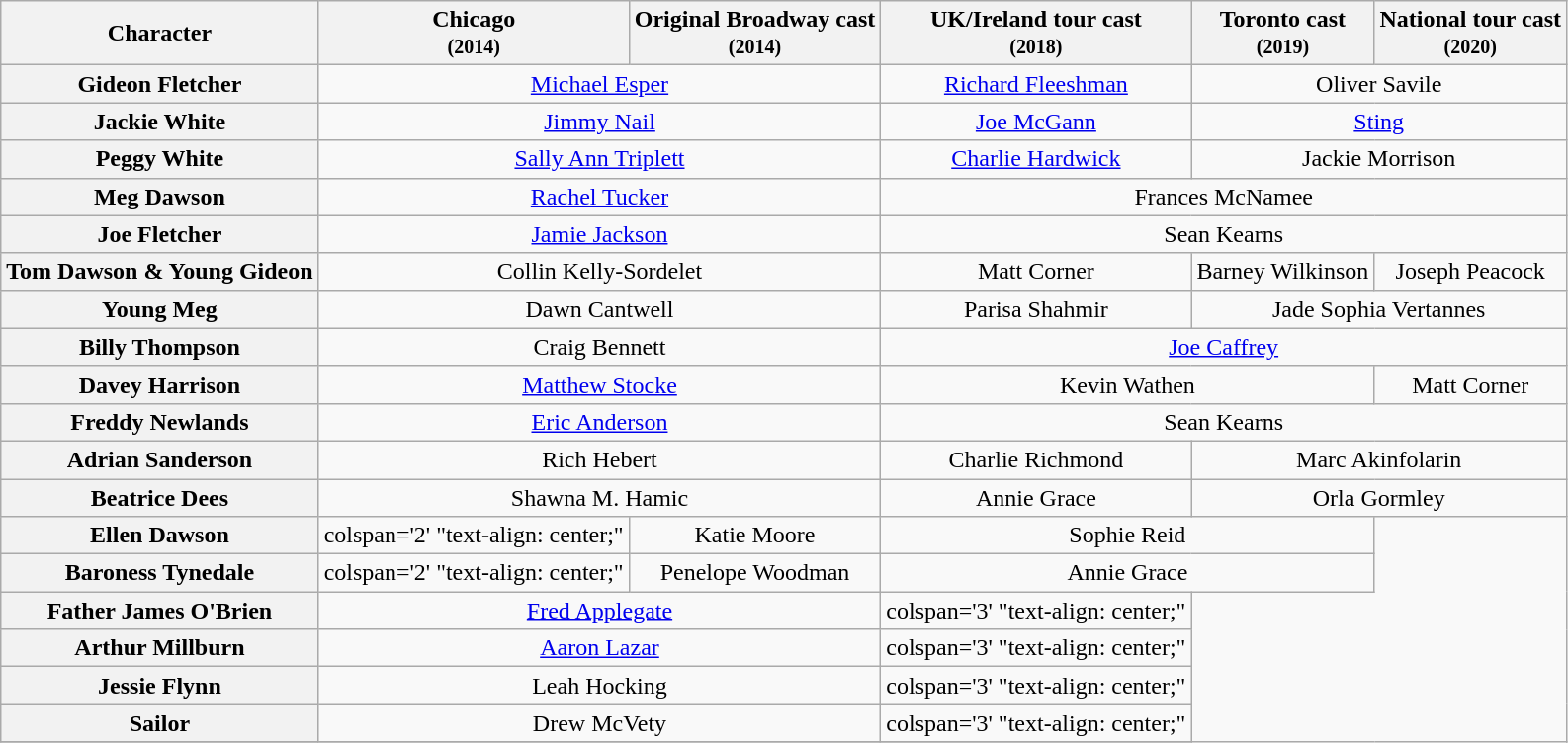<table class="wikitable" style="width:1000;">
<tr>
<th>Character</th>
<th>Chicago <br><small>(2014)</small></th>
<th>Original Broadway cast <br><small>(2014)</small></th>
<th>UK/Ireland tour cast<br><small>(2018)</small></th>
<th>Toronto cast<br><small>(2019)</small></th>
<th>National tour cast<br><small>(2020)</small></th>
</tr>
<tr>
<th>Gideon Fletcher</th>
<td style="text-align:center;" colspan="2"><a href='#'>Michael Esper</a></td>
<td style="text-align: center;"><a href='#'>Richard Fleeshman</a></td>
<td style="text-align:center;" colspan="2">Oliver Savile</td>
</tr>
<tr>
<th>Jackie White</th>
<td style="text-align:center;" colspan="2"><a href='#'>Jimmy Nail</a></td>
<td style="text-align: center;"><a href='#'>Joe McGann</a></td>
<td style="text-align:center;" colspan="2"><a href='#'>Sting</a></td>
</tr>
<tr>
<th>Peggy White</th>
<td style="text-align:center;" colspan="2"><a href='#'>Sally Ann Triplett</a></td>
<td style="text-align: center;"><a href='#'>Charlie Hardwick</a></td>
<td style="text-align:center;" colspan="2">Jackie Morrison</td>
</tr>
<tr>
<th>Meg Dawson</th>
<td style="text-align:center;" colspan="2"><a href='#'>Rachel Tucker</a></td>
<td style="text-align:center;" colspan="3">Frances McNamee</td>
</tr>
<tr>
<th>Joe Fletcher</th>
<td style="text-align:center;" colspan="2"><a href='#'>Jamie Jackson</a></td>
<td style="text-align:center;" colspan="3">Sean Kearns</td>
</tr>
<tr>
<th>Tom Dawson & Young Gideon</th>
<td style="text-align:center;" colspan="2">Collin Kelly-Sordelet</td>
<td style="text-align: center;">Matt Corner</td>
<td style="text-align: center;">Barney Wilkinson</td>
<td style="text-align: center;">Joseph Peacock</td>
</tr>
<tr>
<th>Young Meg</th>
<td style="text-align:center;" colspan="2">Dawn Cantwell</td>
<td style="text-align: center;">Parisa Shahmir</td>
<td style="text-align:center;" colspan="2">Jade Sophia Vertannes</td>
</tr>
<tr>
<th>Billy Thompson</th>
<td style="text-align:center;" colspan="2">Craig Bennett</td>
<td style="text-align:center;" colspan="3"><a href='#'>Joe Caffrey</a></td>
</tr>
<tr>
<th>Davey Harrison</th>
<td style="text-align:center;" colspan="2"><a href='#'>Matthew Stocke</a></td>
<td style="text-align:center;" colspan="2">Kevin Wathen</td>
<td style="text-align: center;">Matt Corner</td>
</tr>
<tr>
<th>Freddy Newlands</th>
<td style="text-align:center;" colspan="2"><a href='#'>Eric Anderson</a></td>
<td style="text-align:center;" colspan="3">Sean Kearns</td>
</tr>
<tr>
<th>Adrian Sanderson</th>
<td style="text-align:center;" colspan="2">Rich Hebert</td>
<td style="text-align: center;">Charlie Richmond</td>
<td style="text-align:center;" colspan="2">Marc Akinfolarin</td>
</tr>
<tr>
<th>Beatrice Dees</th>
<td style="text-align:center;" colspan="2">Shawna M. Hamic</td>
<td style="text-align: center;">Annie Grace</td>
<td style="text-align:center;" colspan="2">Orla Gormley</td>
</tr>
<tr>
<th>Ellen Dawson</th>
<td>colspan='2' "text-align: center;" </td>
<td style="text-align: center;">Katie Moore</td>
<td style="text-align:center;" colspan="2">Sophie Reid</td>
</tr>
<tr>
<th>Baroness Tynedale</th>
<td>colspan='2' "text-align: center;" </td>
<td style="text-align: center;">Penelope Woodman</td>
<td style="text-align:center;" colspan="2">Annie Grace</td>
</tr>
<tr>
<th>Father James O'Brien</th>
<td style="text-align:center;" colspan="2"><a href='#'>Fred Applegate</a></td>
<td>colspan='3' "text-align: center;" </td>
</tr>
<tr>
<th>Arthur Millburn</th>
<td style="text-align:center;" colspan="2"><a href='#'>Aaron Lazar</a></td>
<td>colspan='3' "text-align: center;" </td>
</tr>
<tr>
<th>Jessie Flynn</th>
<td style="text-align:center;" colspan="2">Leah Hocking</td>
<td>colspan='3' "text-align: center;" </td>
</tr>
<tr>
<th>Sailor</th>
<td style="text-align:center;" colspan="2">Drew McVety</td>
<td>colspan='3' "text-align: center;" </td>
</tr>
<tr>
</tr>
</table>
